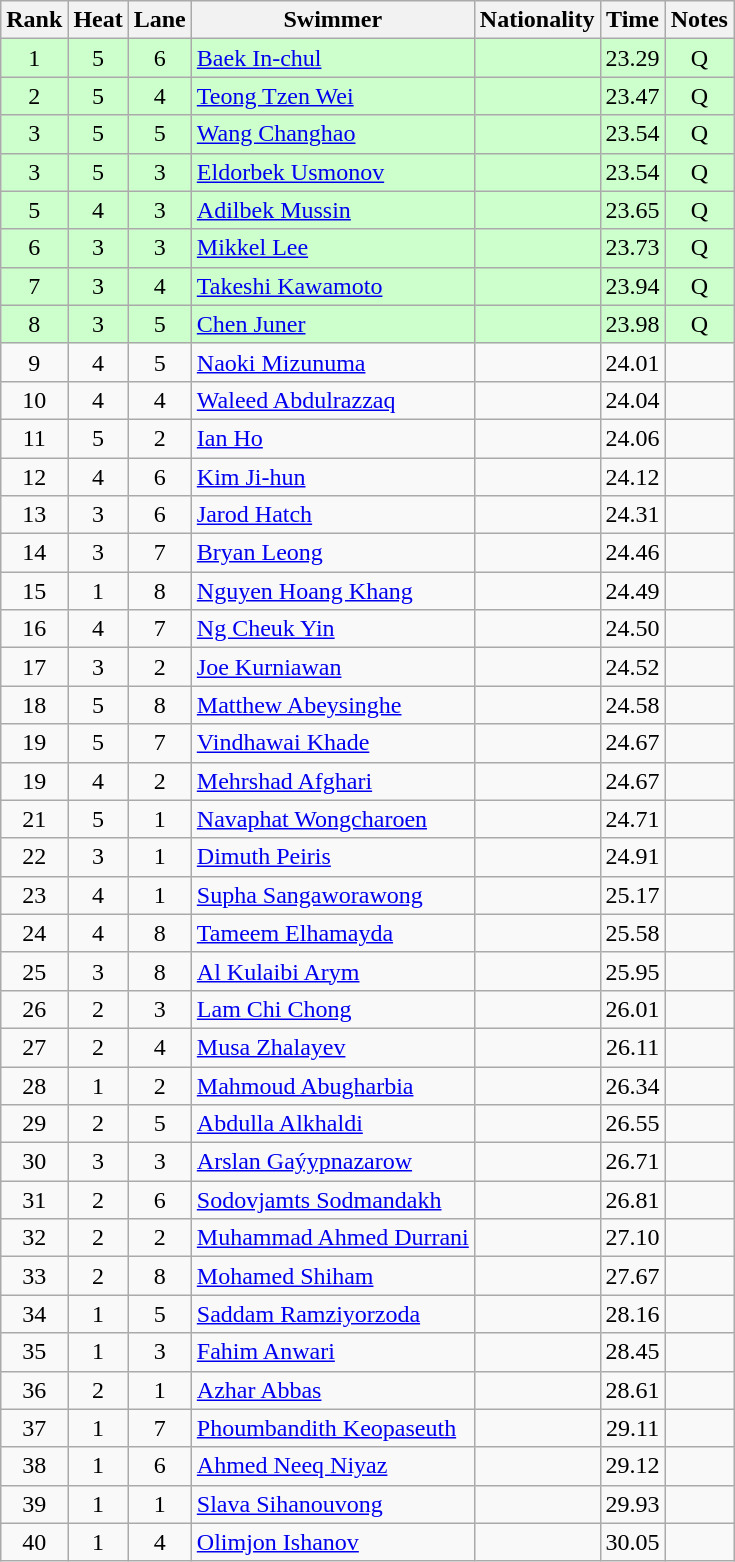<table class="wikitable sortable" style="text-align:center">
<tr>
<th>Rank</th>
<th>Heat</th>
<th>Lane</th>
<th>Swimmer</th>
<th>Nationality</th>
<th>Time</th>
<th>Notes</th>
</tr>
<tr bgcolor=ccffcc>
<td>1</td>
<td>5</td>
<td>6</td>
<td align=left><a href='#'>Baek In-chul</a></td>
<td align=left></td>
<td>23.29</td>
<td>Q</td>
</tr>
<tr bgcolor=ccffcc>
<td>2</td>
<td>5</td>
<td>4</td>
<td align=left><a href='#'>Teong Tzen Wei</a></td>
<td align=left></td>
<td>23.47</td>
<td>Q</td>
</tr>
<tr bgcolor=ccffcc>
<td>3</td>
<td>5</td>
<td>5</td>
<td align=left><a href='#'>Wang Changhao</a></td>
<td align=left></td>
<td>23.54</td>
<td>Q</td>
</tr>
<tr bgcolor=ccffcc>
<td>3</td>
<td>5</td>
<td>3</td>
<td align=left><a href='#'>Eldorbek Usmonov</a></td>
<td align=left></td>
<td>23.54</td>
<td>Q</td>
</tr>
<tr bgcolor=ccffcc>
<td>5</td>
<td>4</td>
<td>3</td>
<td align=left><a href='#'>Adilbek Mussin</a></td>
<td align=left></td>
<td>23.65</td>
<td>Q</td>
</tr>
<tr bgcolor=ccffcc>
<td>6</td>
<td>3</td>
<td>3</td>
<td align=left><a href='#'>Mikkel Lee</a></td>
<td align=left></td>
<td>23.73</td>
<td>Q</td>
</tr>
<tr bgcolor=ccffcc>
<td>7</td>
<td>3</td>
<td>4</td>
<td align=left><a href='#'>Takeshi Kawamoto</a></td>
<td align=left></td>
<td>23.94</td>
<td>Q</td>
</tr>
<tr bgcolor=ccffcc>
<td>8</td>
<td>3</td>
<td>5</td>
<td align=left><a href='#'>Chen Juner</a></td>
<td align=left></td>
<td>23.98</td>
<td>Q</td>
</tr>
<tr>
<td>9</td>
<td>4</td>
<td>5</td>
<td align=left><a href='#'>Naoki Mizunuma</a></td>
<td align=left></td>
<td>24.01</td>
<td></td>
</tr>
<tr>
<td>10</td>
<td>4</td>
<td>4</td>
<td align=left><a href='#'>Waleed Abdulrazzaq</a></td>
<td align=left></td>
<td>24.04</td>
<td></td>
</tr>
<tr>
<td>11</td>
<td>5</td>
<td>2</td>
<td align=left><a href='#'>Ian Ho</a></td>
<td align=left></td>
<td>24.06</td>
<td></td>
</tr>
<tr>
<td>12</td>
<td>4</td>
<td>6</td>
<td align=left><a href='#'>Kim Ji-hun</a></td>
<td align=left></td>
<td>24.12</td>
<td></td>
</tr>
<tr>
<td>13</td>
<td>3</td>
<td>6</td>
<td align=left><a href='#'>Jarod Hatch</a></td>
<td align=left></td>
<td>24.31</td>
<td></td>
</tr>
<tr>
<td>14</td>
<td>3</td>
<td>7</td>
<td align=left><a href='#'>Bryan Leong</a></td>
<td align=left></td>
<td>24.46</td>
<td></td>
</tr>
<tr>
<td>15</td>
<td>1</td>
<td>8</td>
<td align=left><a href='#'>Nguyen Hoang Khang</a></td>
<td align=left></td>
<td>24.49</td>
<td></td>
</tr>
<tr>
<td>16</td>
<td>4</td>
<td>7</td>
<td align=left><a href='#'>Ng Cheuk Yin</a></td>
<td align=left></td>
<td>24.50</td>
<td></td>
</tr>
<tr>
<td>17</td>
<td>3</td>
<td>2</td>
<td align=left><a href='#'>Joe Kurniawan</a></td>
<td align=left></td>
<td>24.52</td>
<td></td>
</tr>
<tr>
<td>18</td>
<td>5</td>
<td>8</td>
<td align=left><a href='#'>Matthew Abeysinghe</a></td>
<td align=left></td>
<td>24.58</td>
<td></td>
</tr>
<tr>
<td>19</td>
<td>5</td>
<td>7</td>
<td align=left><a href='#'>Vindhawai Khade</a></td>
<td align=left></td>
<td>24.67</td>
<td></td>
</tr>
<tr>
<td>19</td>
<td>4</td>
<td>2</td>
<td align=left><a href='#'>Mehrshad Afghari</a></td>
<td align=left></td>
<td>24.67</td>
<td></td>
</tr>
<tr>
<td>21</td>
<td>5</td>
<td>1</td>
<td align=left><a href='#'>Navaphat Wongcharoen</a></td>
<td align=left></td>
<td>24.71</td>
<td></td>
</tr>
<tr>
<td>22</td>
<td>3</td>
<td>1</td>
<td align=left><a href='#'>Dimuth Peiris</a></td>
<td align=left></td>
<td>24.91</td>
<td></td>
</tr>
<tr>
<td>23</td>
<td>4</td>
<td>1</td>
<td align=left><a href='#'>Supha Sangaworawong</a></td>
<td align=left></td>
<td>25.17</td>
<td></td>
</tr>
<tr>
<td>24</td>
<td>4</td>
<td>8</td>
<td align=left><a href='#'>Tameem Elhamayda</a></td>
<td align=left></td>
<td>25.58</td>
<td></td>
</tr>
<tr>
<td>25</td>
<td>3</td>
<td>8</td>
<td align=left><a href='#'>Al Kulaibi Arym</a></td>
<td align=left></td>
<td>25.95</td>
<td></td>
</tr>
<tr>
<td>26</td>
<td>2</td>
<td>3</td>
<td align=left><a href='#'>Lam Chi Chong</a></td>
<td align=left></td>
<td>26.01</td>
<td></td>
</tr>
<tr>
<td>27</td>
<td>2</td>
<td>4</td>
<td align=left><a href='#'>Musa Zhalayev</a></td>
<td align=left></td>
<td>26.11</td>
<td></td>
</tr>
<tr>
<td>28</td>
<td>1</td>
<td>2</td>
<td align=left><a href='#'>Mahmoud Abugharbia</a></td>
<td align=left></td>
<td>26.34</td>
<td></td>
</tr>
<tr>
<td>29</td>
<td>2</td>
<td>5</td>
<td align=left><a href='#'>Abdulla Alkhaldi</a></td>
<td align=left></td>
<td>26.55</td>
<td></td>
</tr>
<tr>
<td>30</td>
<td>3</td>
<td>3</td>
<td align=left><a href='#'>Arslan Gaýypnazarow</a></td>
<td align=left></td>
<td>26.71</td>
<td></td>
</tr>
<tr>
<td>31</td>
<td>2</td>
<td>6</td>
<td align=left><a href='#'>Sodovjamts Sodmandakh</a></td>
<td align=left></td>
<td>26.81</td>
<td></td>
</tr>
<tr>
<td>32</td>
<td>2</td>
<td>2</td>
<td align=left><a href='#'>Muhammad Ahmed Durrani</a></td>
<td align=left></td>
<td>27.10</td>
<td></td>
</tr>
<tr>
<td>33</td>
<td>2</td>
<td>8</td>
<td align=left><a href='#'>Mohamed Shiham</a></td>
<td align=left></td>
<td>27.67</td>
<td></td>
</tr>
<tr>
<td>34</td>
<td>1</td>
<td>5</td>
<td align=left><a href='#'>Saddam Ramziyorzoda</a></td>
<td align=left></td>
<td>28.16</td>
<td></td>
</tr>
<tr>
<td>35</td>
<td>1</td>
<td>3</td>
<td align=left><a href='#'>Fahim Anwari</a></td>
<td align=left></td>
<td>28.45</td>
<td></td>
</tr>
<tr>
<td>36</td>
<td>2</td>
<td>1</td>
<td align=left><a href='#'>Azhar Abbas</a></td>
<td align=left></td>
<td>28.61</td>
<td></td>
</tr>
<tr>
<td>37</td>
<td>1</td>
<td>7</td>
<td align=left><a href='#'>Phoumbandith Keopaseuth</a></td>
<td align=left></td>
<td>29.11</td>
<td></td>
</tr>
<tr>
<td>38</td>
<td>1</td>
<td>6</td>
<td align=left><a href='#'>Ahmed Neeq Niyaz</a></td>
<td align=left></td>
<td>29.12</td>
<td></td>
</tr>
<tr>
<td>39</td>
<td>1</td>
<td>1</td>
<td align=left><a href='#'>Slava Sihanouvong</a></td>
<td align=left></td>
<td>29.93</td>
<td></td>
</tr>
<tr>
<td>40</td>
<td>1</td>
<td>4</td>
<td align=left><a href='#'>Olimjon Ishanov</a></td>
<td align=left></td>
<td>30.05</td>
<td></td>
</tr>
</table>
